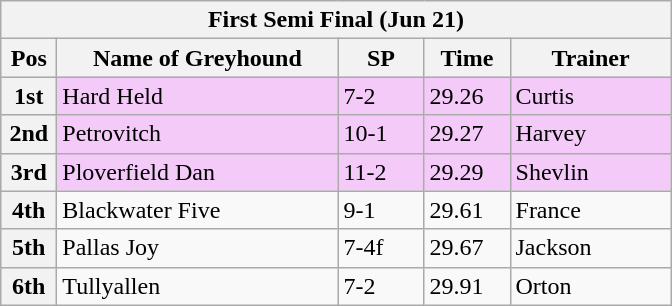<table class="wikitable">
<tr>
<th colspan="6">First Semi Final (Jun 21)</th>
</tr>
<tr>
<th width=30>Pos</th>
<th width=180>Name of Greyhound</th>
<th width=50>SP</th>
<th width=50>Time</th>
<th width=100>Trainer</th>
</tr>
<tr style="background: #f4caf9;">
<th>1st</th>
<td>Hard Held</td>
<td>7-2</td>
<td>29.26</td>
<td>Curtis</td>
</tr>
<tr style="background: #f4caf9;">
<th>2nd</th>
<td>Petrovitch</td>
<td>10-1</td>
<td>29.27</td>
<td>Harvey</td>
</tr>
<tr style="background: #f4caf9;">
<th>3rd</th>
<td>Ploverfield Dan</td>
<td>11-2</td>
<td>29.29</td>
<td>Shevlin</td>
</tr>
<tr>
<th>4th</th>
<td>Blackwater Five</td>
<td>9-1</td>
<td>29.61</td>
<td>France</td>
</tr>
<tr>
<th>5th</th>
<td>Pallas Joy</td>
<td>7-4f</td>
<td>29.67</td>
<td>Jackson</td>
</tr>
<tr>
<th>6th</th>
<td>Tullyallen</td>
<td>7-2</td>
<td>29.91</td>
<td>Orton</td>
</tr>
</table>
